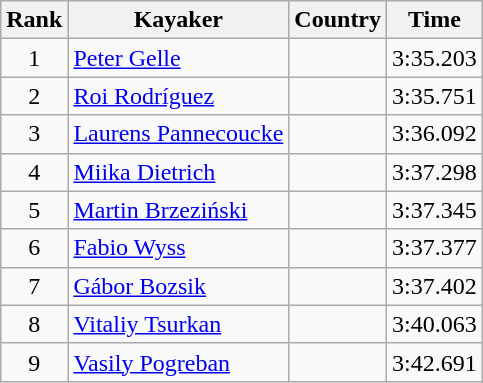<table class="wikitable" style="text-align:center">
<tr>
<th>Rank</th>
<th>Kayaker</th>
<th>Country</th>
<th>Time</th>
</tr>
<tr>
<td>1</td>
<td align="left"><a href='#'>Peter Gelle</a></td>
<td align="left"></td>
<td>3:35.203</td>
</tr>
<tr>
<td>2</td>
<td align="left"><a href='#'>Roi Rodríguez</a></td>
<td align="left"></td>
<td>3:35.751</td>
</tr>
<tr>
<td>3</td>
<td align="left"><a href='#'>Laurens Pannecoucke</a></td>
<td align="left"></td>
<td>3:36.092</td>
</tr>
<tr>
<td>4</td>
<td align="left"><a href='#'>Miika Dietrich</a></td>
<td align="left"></td>
<td>3:37.298</td>
</tr>
<tr>
<td>5</td>
<td align="left"><a href='#'>Martin Brzeziński</a></td>
<td align="left"></td>
<td>3:37.345</td>
</tr>
<tr>
<td>6</td>
<td align="left"><a href='#'>Fabio Wyss</a></td>
<td align="left"></td>
<td>3:37.377</td>
</tr>
<tr>
<td>7</td>
<td align="left"><a href='#'>Gábor Bozsik</a></td>
<td align="left"></td>
<td>3:37.402</td>
</tr>
<tr>
<td>8</td>
<td align="left"><a href='#'>Vitaliy Tsurkan</a></td>
<td align="left"></td>
<td>3:40.063</td>
</tr>
<tr>
<td>9</td>
<td align="left"><a href='#'>Vasily Pogreban</a></td>
<td align="left"></td>
<td>3:42.691</td>
</tr>
</table>
